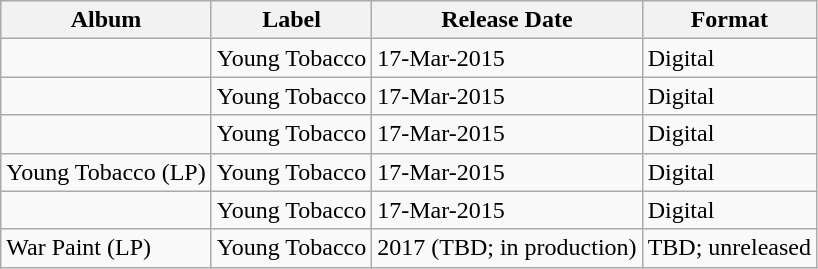<table class="wikitable">
<tr>
<th>Album</th>
<th>Label</th>
<th>Release Date</th>
<th>Format</th>
</tr>
<tr>
<td></td>
<td>Young Tobacco</td>
<td>17-Mar-2015</td>
<td>Digital</td>
</tr>
<tr>
<td></td>
<td>Young Tobacco</td>
<td>17-Mar-2015</td>
<td>Digital</td>
</tr>
<tr>
<td></td>
<td>Young Tobacco</td>
<td>17-Mar-2015</td>
<td>Digital</td>
</tr>
<tr>
<td>Young Tobacco (LP)</td>
<td>Young Tobacco</td>
<td>17-Mar-2015</td>
<td>Digital</td>
</tr>
<tr>
<td></td>
<td>Young Tobacco</td>
<td>17-Mar-2015</td>
<td>Digital</td>
</tr>
<tr>
<td>War Paint (LP)</td>
<td>Young Tobacco</td>
<td>2017 (TBD; in production)</td>
<td>TBD; unreleased</td>
</tr>
</table>
